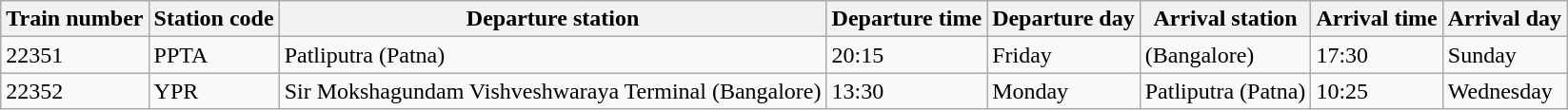<table class="wikitable">
<tr>
<th>Train number</th>
<th>Station code</th>
<th>Departure station</th>
<th>Departure time</th>
<th>Departure day</th>
<th>Arrival station</th>
<th>Arrival time</th>
<th>Arrival day</th>
</tr>
<tr>
<td>22351</td>
<td>PPTA</td>
<td>Patliputra (Patna)</td>
<td>20:15</td>
<td>Friday</td>
<td>(Bangalore)</td>
<td>17:30</td>
<td>Sunday</td>
</tr>
<tr>
<td>22352</td>
<td>YPR</td>
<td>Sir Mokshagundam Vishveshwaraya Terminal (Bangalore)</td>
<td>13:30</td>
<td>Monday</td>
<td>Patliputra (Patna)</td>
<td>10:25</td>
<td>Wednesday</td>
</tr>
</table>
